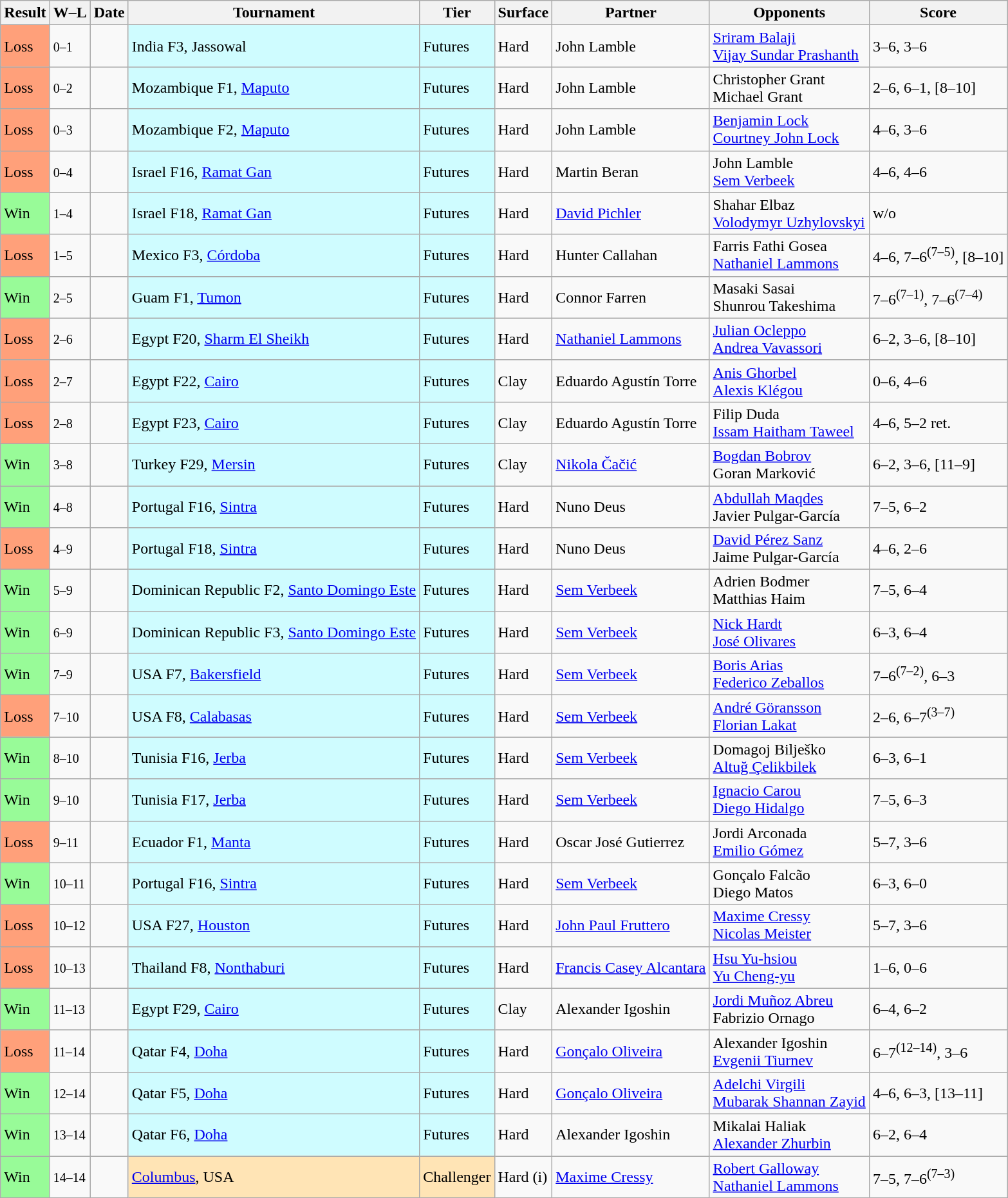<table class="sortable wikitable">
<tr>
<th>Result</th>
<th class="unsortable">W–L</th>
<th>Date</th>
<th>Tournament</th>
<th>Tier</th>
<th>Surface</th>
<th>Partner</th>
<th>Opponents</th>
<th class="unsortable">Score</th>
</tr>
<tr>
<td bgcolor=FFA07A>Loss</td>
<td><small>0–1</small></td>
<td></td>
<td style="background:#cffcff;">India F3, Jassowal</td>
<td style="background:#cffcff;">Futures</td>
<td>Hard</td>
<td> John Lamble</td>
<td> <a href='#'>Sriram Balaji</a><br> <a href='#'>Vijay Sundar Prashanth</a></td>
<td>3–6, 3–6</td>
</tr>
<tr>
<td bgcolor=FFA07A>Loss</td>
<td><small>0–2</small></td>
<td></td>
<td style="background:#cffcff;">Mozambique F1, <a href='#'>Maputo</a></td>
<td style="background:#cffcff;">Futures</td>
<td>Hard</td>
<td> John Lamble</td>
<td> Christopher Grant<br> Michael Grant</td>
<td>2–6, 6–1, [8–10]</td>
</tr>
<tr>
<td bgcolor=FFA07A>Loss</td>
<td><small>0–3</small></td>
<td></td>
<td style="background:#cffcff;">Mozambique F2, <a href='#'>Maputo</a></td>
<td style="background:#cffcff;">Futures</td>
<td>Hard</td>
<td> John Lamble</td>
<td> <a href='#'>Benjamin Lock</a><br> <a href='#'>Courtney John Lock</a></td>
<td>4–6, 3–6</td>
</tr>
<tr>
<td bgcolor=FFA07A>Loss</td>
<td><small>0–4</small></td>
<td></td>
<td style="background:#cffcff;">Israel F16, <a href='#'>Ramat Gan</a></td>
<td style="background:#cffcff;">Futures</td>
<td>Hard</td>
<td> Martin Beran</td>
<td> John Lamble<br> <a href='#'>Sem Verbeek</a></td>
<td>4–6, 4–6</td>
</tr>
<tr>
<td bgcolor=98FB98>Win</td>
<td><small>1–4</small></td>
<td></td>
<td style="background:#cffcff;">Israel F18, <a href='#'>Ramat Gan</a></td>
<td style="background:#cffcff;">Futures</td>
<td>Hard</td>
<td> <a href='#'>David Pichler</a></td>
<td> Shahar Elbaz<br> <a href='#'>Volodymyr Uzhylovskyi</a></td>
<td>w/o</td>
</tr>
<tr>
<td bgcolor=FFA07A>Loss</td>
<td><small>1–5</small></td>
<td></td>
<td style="background:#cffcff;">Mexico F3, <a href='#'>Córdoba</a></td>
<td style="background:#cffcff;">Futures</td>
<td>Hard</td>
<td> Hunter Callahan</td>
<td> Farris Fathi Gosea<br> <a href='#'>Nathaniel Lammons</a></td>
<td>4–6, 7–6<sup>(7–5)</sup>, [8–10]</td>
</tr>
<tr>
<td bgcolor=98FB98>Win</td>
<td><small>2–5</small></td>
<td></td>
<td style="background:#cffcff;">Guam F1, <a href='#'>Tumon</a></td>
<td style="background:#cffcff;">Futures</td>
<td>Hard</td>
<td> Connor Farren</td>
<td> Masaki Sasai<br> Shunrou Takeshima</td>
<td>7–6<sup>(7–1)</sup>, 7–6<sup>(7–4)</sup></td>
</tr>
<tr>
<td bgcolor=FFA07A>Loss</td>
<td><small>2–6</small></td>
<td></td>
<td style="background:#cffcff;">Egypt F20, <a href='#'>Sharm El Sheikh</a></td>
<td style="background:#cffcff;">Futures</td>
<td>Hard</td>
<td> <a href='#'>Nathaniel Lammons</a></td>
<td> <a href='#'>Julian Ocleppo</a><br> <a href='#'>Andrea Vavassori</a></td>
<td>6–2, 3–6, [8–10]</td>
</tr>
<tr>
<td bgcolor=FFA07A>Loss</td>
<td><small>2–7</small></td>
<td></td>
<td style="background:#cffcff;">Egypt F22, <a href='#'>Cairo</a></td>
<td style="background:#cffcff;">Futures</td>
<td>Clay</td>
<td> Eduardo Agustín Torre</td>
<td> <a href='#'>Anis Ghorbel</a><br> <a href='#'>Alexis Klégou</a></td>
<td>0–6, 4–6</td>
</tr>
<tr>
<td bgcolor=FFA07A>Loss</td>
<td><small>2–8</small></td>
<td></td>
<td style="background:#cffcff;">Egypt F23, <a href='#'>Cairo</a></td>
<td style="background:#cffcff;">Futures</td>
<td>Clay</td>
<td> Eduardo Agustín Torre</td>
<td> Filip Duda<br> <a href='#'>Issam Haitham Taweel</a></td>
<td>4–6, 5–2 ret.</td>
</tr>
<tr>
<td bgcolor=98FB98>Win</td>
<td><small>3–8</small></td>
<td></td>
<td style="background:#cffcff;">Turkey F29, <a href='#'>Mersin</a></td>
<td style="background:#cffcff;">Futures</td>
<td>Clay</td>
<td> <a href='#'>Nikola Čačić</a></td>
<td> <a href='#'>Bogdan Bobrov</a><br> Goran Marković</td>
<td>6–2, 3–6, [11–9]</td>
</tr>
<tr>
<td bgcolor=98FB98>Win</td>
<td><small>4–8</small></td>
<td></td>
<td style="background:#cffcff;">Portugal F16, <a href='#'>Sintra</a></td>
<td style="background:#cffcff;">Futures</td>
<td>Hard</td>
<td> Nuno Deus</td>
<td> <a href='#'>Abdullah Maqdes</a><br> Javier Pulgar-García</td>
<td>7–5, 6–2</td>
</tr>
<tr>
<td bgcolor=FFA07A>Loss</td>
<td><small>4–9</small></td>
<td></td>
<td style="background:#cffcff;">Portugal F18, <a href='#'>Sintra</a></td>
<td style="background:#cffcff;">Futures</td>
<td>Hard</td>
<td> Nuno Deus</td>
<td> <a href='#'>David Pérez Sanz</a><br> Jaime Pulgar-García</td>
<td>4–6, 2–6</td>
</tr>
<tr>
<td bgcolor=98FB98>Win</td>
<td><small>5–9</small></td>
<td></td>
<td style="background:#cffcff;">Dominican Republic F2, <a href='#'>Santo Domingo Este</a></td>
<td style="background:#cffcff;">Futures</td>
<td>Hard</td>
<td> <a href='#'>Sem Verbeek</a></td>
<td> Adrien Bodmer<br> Matthias Haim</td>
<td>7–5, 6–4</td>
</tr>
<tr>
<td bgcolor=98FB98>Win</td>
<td><small>6–9</small></td>
<td></td>
<td style="background:#cffcff;">Dominican Republic F3, <a href='#'>Santo Domingo Este</a></td>
<td style="background:#cffcff;">Futures</td>
<td>Hard</td>
<td> <a href='#'>Sem Verbeek</a></td>
<td> <a href='#'>Nick Hardt</a><br> <a href='#'>José Olivares</a></td>
<td>6–3, 6–4</td>
</tr>
<tr>
<td bgcolor=98FB98>Win</td>
<td><small>7–9</small></td>
<td></td>
<td style="background:#cffcff;">USA F7, <a href='#'>Bakersfield</a></td>
<td style="background:#cffcff;">Futures</td>
<td>Hard</td>
<td> <a href='#'>Sem Verbeek</a></td>
<td> <a href='#'>Boris Arias</a><br> <a href='#'>Federico Zeballos</a></td>
<td>7–6<sup>(7–2)</sup>, 6–3</td>
</tr>
<tr>
<td bgcolor=FFA07A>Loss</td>
<td><small>7–10</small></td>
<td></td>
<td style="background:#cffcff;">USA F8, <a href='#'>Calabasas</a></td>
<td style="background:#cffcff;">Futures</td>
<td>Hard</td>
<td> <a href='#'>Sem Verbeek</a></td>
<td> <a href='#'>André Göransson</a><br> <a href='#'>Florian Lakat</a></td>
<td>2–6, 6–7<sup>(3–7)</sup></td>
</tr>
<tr>
<td bgcolor=98FB98>Win</td>
<td><small>8–10</small></td>
<td></td>
<td style="background:#cffcff;">Tunisia F16, <a href='#'>Jerba</a></td>
<td style="background:#cffcff;">Futures</td>
<td>Hard</td>
<td> <a href='#'>Sem Verbeek</a></td>
<td> Domagoj Bilješko<br> <a href='#'>Altuğ Çelikbilek</a></td>
<td>6–3, 6–1</td>
</tr>
<tr>
<td bgcolor=98FB98>Win</td>
<td><small>9–10</small></td>
<td></td>
<td style="background:#cffcff;">Tunisia F17, <a href='#'>Jerba</a></td>
<td style="background:#cffcff;">Futures</td>
<td>Hard</td>
<td> <a href='#'>Sem Verbeek</a></td>
<td> <a href='#'>Ignacio Carou</a><br> <a href='#'>Diego Hidalgo</a></td>
<td>7–5, 6–3</td>
</tr>
<tr>
<td bgcolor=FFA07A>Loss</td>
<td><small>9–11</small></td>
<td></td>
<td style="background:#cffcff;">Ecuador F1, <a href='#'>Manta</a></td>
<td style="background:#cffcff;">Futures</td>
<td>Hard</td>
<td> Oscar José Gutierrez</td>
<td> Jordi Arconada<br> <a href='#'>Emilio Gómez</a></td>
<td>5–7, 3–6</td>
</tr>
<tr>
<td bgcolor=98FB98>Win</td>
<td><small>10–11</small></td>
<td></td>
<td style="background:#cffcff;">Portugal F16, <a href='#'>Sintra</a></td>
<td style="background:#cffcff;">Futures</td>
<td>Hard</td>
<td> <a href='#'>Sem Verbeek</a></td>
<td> Gonçalo Falcão<br> Diego Matos</td>
<td>6–3, 6–0</td>
</tr>
<tr>
<td bgcolor=FFA07A>Loss</td>
<td><small>10–12</small></td>
<td></td>
<td style="background:#cffcff;">USA F27, <a href='#'>Houston</a></td>
<td style="background:#cffcff;">Futures</td>
<td>Hard</td>
<td> <a href='#'>John Paul Fruttero</a></td>
<td> <a href='#'>Maxime Cressy</a><br> <a href='#'>Nicolas Meister</a></td>
<td>5–7, 3–6</td>
</tr>
<tr>
<td bgcolor=FFA07A>Loss</td>
<td><small>10–13</small></td>
<td></td>
<td style="background:#cffcff;">Thailand F8, <a href='#'>Nonthaburi</a></td>
<td style="background:#cffcff;">Futures</td>
<td>Hard</td>
<td> <a href='#'>Francis Casey Alcantara</a></td>
<td> <a href='#'>Hsu Yu-hsiou</a><br> <a href='#'>Yu Cheng-yu</a></td>
<td>1–6, 0–6</td>
</tr>
<tr>
<td bgcolor=98FB98>Win</td>
<td><small>11–13</small></td>
<td></td>
<td style="background:#cffcff;">Egypt F29, <a href='#'>Cairo</a></td>
<td style="background:#cffcff;">Futures</td>
<td>Clay</td>
<td> Alexander Igoshin</td>
<td> <a href='#'>Jordi Muñoz Abreu</a><br> Fabrizio Ornago</td>
<td>6–4, 6–2</td>
</tr>
<tr>
<td bgcolor=FFA07A>Loss</td>
<td><small>11–14</small></td>
<td></td>
<td style="background:#cffcff;">Qatar F4, <a href='#'>Doha</a></td>
<td style="background:#cffcff;">Futures</td>
<td>Hard</td>
<td> <a href='#'>Gonçalo Oliveira</a></td>
<td> Alexander Igoshin<br> <a href='#'>Evgenii Tiurnev</a></td>
<td>6–7<sup>(12–14)</sup>, 3–6</td>
</tr>
<tr>
<td bgcolor=98FB98>Win</td>
<td><small>12–14</small></td>
<td></td>
<td style="background:#cffcff;">Qatar F5, <a href='#'>Doha</a></td>
<td style="background:#cffcff;">Futures</td>
<td>Hard</td>
<td> <a href='#'>Gonçalo Oliveira</a></td>
<td> <a href='#'>Adelchi Virgili</a><br> <a href='#'>Mubarak Shannan Zayid</a></td>
<td>4–6, 6–3, [13–11]</td>
</tr>
<tr>
<td bgcolor=98FB98>Win</td>
<td><small>13–14</small></td>
<td></td>
<td style="background:#cffcff;">Qatar F6, <a href='#'>Doha</a></td>
<td style="background:#cffcff;">Futures</td>
<td>Hard</td>
<td> Alexander Igoshin</td>
<td> Mikalai Haliak<br> <a href='#'>Alexander Zhurbin</a></td>
<td>6–2, 6–4</td>
</tr>
<tr>
<td bgcolor=98FB98>Win</td>
<td><small>14–14</small></td>
<td><a href='#'></a></td>
<td style="background:moccasin;"><a href='#'>Columbus</a>, USA</td>
<td style="background:moccasin;">Challenger</td>
<td>Hard (i)</td>
<td> <a href='#'>Maxime Cressy</a></td>
<td> <a href='#'>Robert Galloway</a><br> <a href='#'>Nathaniel Lammons</a></td>
<td>7–5, 7–6<sup>(7–3)</sup></td>
</tr>
</table>
